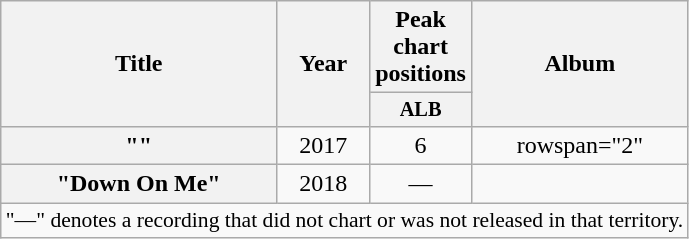<table class="wikitable plainrowheaders" style="text-align:center;">
<tr>
<th scope="col" rowspan="2">Title</th>
<th scope="col" rowspan="2">Year</th>
<th scope="col" colspan="1">Peak<br>chart<br>positions</th>
<th scope="col" rowspan="2">Album</th>
</tr>
<tr>
<th style="width:3em; font-size:85%;">ALB<br></th>
</tr>
<tr>
<th scope="row">""<br></th>
<td>2017</td>
<td>6</td>
<td>rowspan="2" </td>
</tr>
<tr>
<th scope="row">"Down On Me"<br></th>
<td>2018</td>
<td>—</td>
</tr>
<tr>
<td colspan="4" style="font-size:90%">"—" denotes a recording that did not chart or was not released in that territory.</td>
</tr>
</table>
